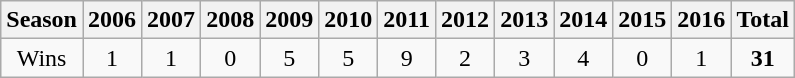<table class=wikitable>
<tr>
<th>Season</th>
<th>2006</th>
<th>2007</th>
<th>2008</th>
<th>2009</th>
<th>2010</th>
<th>2011</th>
<th>2012</th>
<th>2013</th>
<th>2014</th>
<th>2015</th>
<th>2016</th>
<th><strong>Total</strong></th>
</tr>
<tr align=center>
<td>Wins</td>
<td>1</td>
<td>1</td>
<td>0</td>
<td>5</td>
<td>5</td>
<td>9</td>
<td>2</td>
<td>3</td>
<td>4</td>
<td>0</td>
<td>1</td>
<td><strong>31</strong></td>
</tr>
</table>
